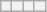<table class="wikitable">
<tr>
<th></th>
<th></th>
<th></th>
<th></th>
</tr>
</table>
